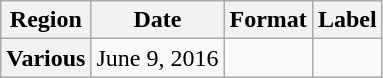<table class="wikitable plainrowheaders">
<tr>
<th scope="col">Region</th>
<th scope="col">Date</th>
<th scope="col">Format</th>
<th scope="col">Label</th>
</tr>
<tr>
<th scope="row">Various</th>
<td>June 9, 2016</td>
<td></td>
<td></td>
</tr>
</table>
